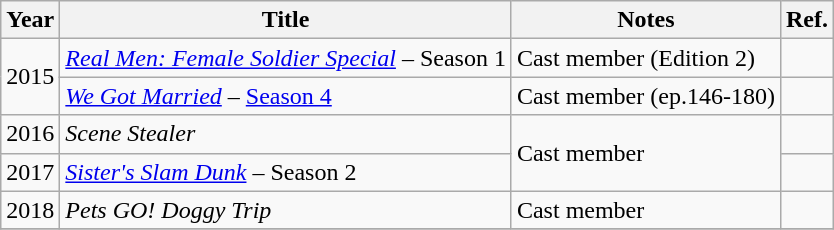<table class="wikitable sortable">
<tr>
<th>Year</th>
<th>Title</th>
<th>Notes</th>
<th>Ref.</th>
</tr>
<tr>
<td rowspan="2">2015</td>
<td><em><a href='#'>Real Men: Female Soldier Special</a></em> – Season 1</td>
<td>Cast member (Edition 2)</td>
<td></td>
</tr>
<tr>
<td><em><a href='#'>We Got Married</a></em> – <a href='#'>Season 4</a></td>
<td>Cast member  (ep.146-180)</td>
<td></td>
</tr>
<tr>
<td>2016</td>
<td><em>Scene Stealer</em></td>
<td rowspan="2">Cast member</td>
<td></td>
</tr>
<tr>
<td>2017</td>
<td><em><a href='#'>Sister's Slam Dunk</a></em> – Season 2</td>
<td></td>
</tr>
<tr>
<td>2018</td>
<td><em>Pets GO! Doggy Trip</em></td>
<td>Cast member</td>
<td></td>
</tr>
<tr>
</tr>
</table>
